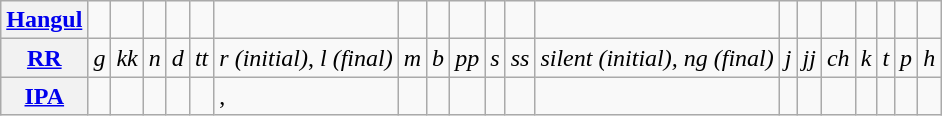<table class="wikitable">
<tr>
<th><a href='#'>Hangul</a> </th>
<td></td>
<td></td>
<td></td>
<td></td>
<td></td>
<td></td>
<td></td>
<td></td>
<td></td>
<td></td>
<td></td>
<td></td>
<td></td>
<td></td>
<td></td>
<td></td>
<td></td>
<td></td>
<td></td>
</tr>
<tr>
<th><a href='#'>RR</a></th>
<td><em>g</em></td>
<td><em>kk</em></td>
<td><em>n</em></td>
<td><em>d</em></td>
<td><em>tt</em></td>
<td><em>r (initial)</em>, <em>l (final)</em></td>
<td><em>m</em></td>
<td><em>b</em></td>
<td><em>pp</em></td>
<td><em>s</em></td>
<td><em>ss</em></td>
<td><em>silent (initial), ng (final)</em></td>
<td><em>j</em></td>
<td><em>jj</em></td>
<td><em>ch</em></td>
<td><em>k</em></td>
<td><em>t</em></td>
<td><em>p</em></td>
<td><em>h</em></td>
</tr>
<tr>
<th><a href='#'>IPA</a></th>
<td></td>
<td></td>
<td></td>
<td></td>
<td></td>
<td>, </td>
<td></td>
<td></td>
<td></td>
<td></td>
<td></td>
<td></td>
<td></td>
<td></td>
<td></td>
<td></td>
<td></td>
<td></td>
<td></td>
</tr>
</table>
